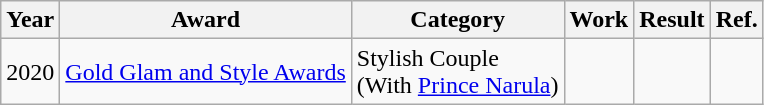<table class="wikitable sortable">
<tr>
<th>Year</th>
<th>Award</th>
<th>Category</th>
<th>Work</th>
<th>Result</th>
<th>Ref.</th>
</tr>
<tr>
<td>2020</td>
<td><a href='#'>Gold Glam and Style Awards</a></td>
<td>Stylish Couple<br>(With <a href='#'>Prince Narula</a>)</td>
<td></td>
<td></td>
<td></td>
</tr>
</table>
